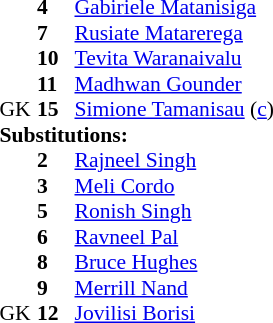<table width="100%">
<tr>
<td valign="top" width="40%"><br><table style="font-size:90%" cellspacing="0" cellpadding="0">
<tr>
<th width=25></th>
<th width=25></th>
</tr>
<tr>
<td></td>
<td><strong>4</strong></td>
<td><a href='#'>Gabiriele Matanisiga</a></td>
</tr>
<tr>
<td></td>
<td><strong>7</strong></td>
<td><a href='#'>Rusiate Matarerega</a></td>
</tr>
<tr>
<td></td>
<td><strong>10</strong></td>
<td><a href='#'>Tevita Waranaivalu</a></td>
</tr>
<tr>
<td></td>
<td><strong>11</strong></td>
<td><a href='#'>Madhwan Gounder</a></td>
</tr>
<tr>
<td>GK</td>
<td><strong>15</strong></td>
<td><a href='#'>Simione Tamanisau</a> (<a href='#'>c</a>)</td>
</tr>
<tr>
<td colspan=3><strong>Substitutions:</strong></td>
</tr>
<tr>
<td></td>
<td><strong>2</strong></td>
<td><a href='#'>Rajneel Singh</a></td>
</tr>
<tr>
<td></td>
<td><strong>3</strong></td>
<td><a href='#'>Meli Cordo</a></td>
</tr>
<tr>
<td></td>
<td><strong>5</strong></td>
<td><a href='#'>Ronish Singh</a></td>
</tr>
<tr>
<td></td>
<td><strong>6</strong></td>
<td><a href='#'>Ravneel Pal</a></td>
</tr>
<tr>
<td></td>
<td><strong>8</strong></td>
<td><a href='#'>Bruce Hughes</a></td>
</tr>
<tr>
<td></td>
<td><strong>9</strong></td>
<td><a href='#'>Merrill Nand</a></td>
</tr>
<tr>
<td>GK</td>
<td><strong>12</strong></td>
<td><a href='#'>Jovilisi Borisi</a></td>
</tr>
<tr>
</tr>
</table>
</td>
</tr>
</table>
